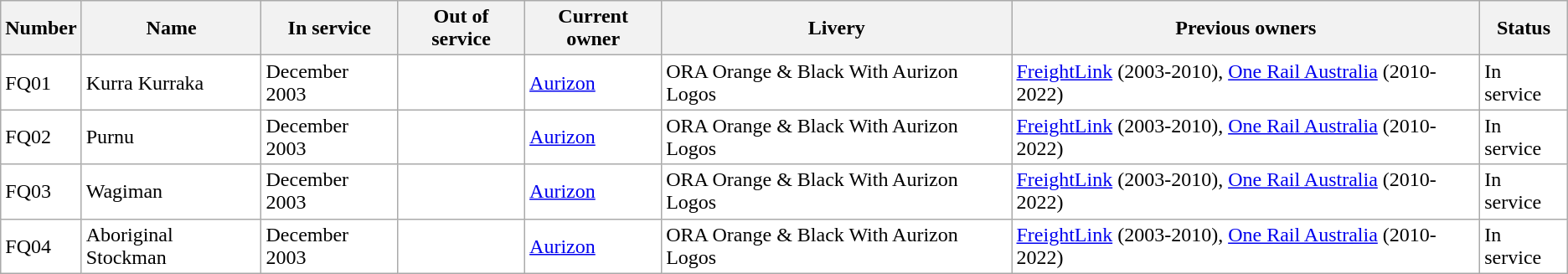<table class="wikitable sortable mw-collapsible">
<tr>
<th>Number</th>
<th>Name</th>
<th>In service</th>
<th>Out of service</th>
<th>Current owner</th>
<th>Livery</th>
<th>Previous owners</th>
<th>Status</th>
</tr>
<tr bgcolor="#FFFFFF">
<td>FQ01</td>
<td>Kurra Kurraka</td>
<td>December 2003</td>
<td></td>
<td><a href='#'>Aurizon</a></td>
<td>ORA Orange & Black With Aurizon Logos</td>
<td><a href='#'>FreightLink</a> (2003-2010), <a href='#'>One Rail Australia</a> (2010-2022)</td>
<td>In service</td>
</tr>
<tr bgcolor="#FFFFFF">
<td>FQ02</td>
<td>Purnu</td>
<td>December 2003</td>
<td></td>
<td><a href='#'>Aurizon</a></td>
<td>ORA Orange & Black With Aurizon Logos</td>
<td><a href='#'>FreightLink</a> (2003-2010), <a href='#'>One Rail Australia</a> (2010-2022)</td>
<td>In service</td>
</tr>
<tr bgcolor="#FFFFFF">
<td>FQ03</td>
<td>Wagiman</td>
<td>December 2003</td>
<td></td>
<td><a href='#'>Aurizon</a></td>
<td>ORA Orange & Black With Aurizon Logos</td>
<td><a href='#'>FreightLink</a> (2003-2010), <a href='#'>One Rail Australia</a> (2010-2022)</td>
<td>In service</td>
</tr>
<tr bgcolor="#FFFFFF">
<td>FQ04</td>
<td>Aboriginal Stockman</td>
<td>December 2003</td>
<td></td>
<td><a href='#'>Aurizon</a></td>
<td>ORA Orange & Black With Aurizon Logos</td>
<td><a href='#'>FreightLink</a> (2003-2010), <a href='#'>One Rail Australia</a> (2010-2022)</td>
<td>In service</td>
</tr>
</table>
